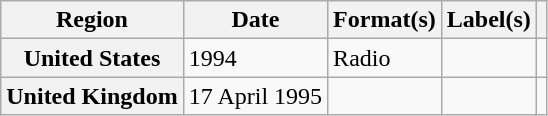<table class="wikitable plainrowheaders">
<tr>
<th scope="col">Region</th>
<th scope="col">Date</th>
<th scope="col">Format(s)</th>
<th scope="col">Label(s)</th>
<th scope="col"></th>
</tr>
<tr>
<th scope="row">United States</th>
<td>1994</td>
<td>Radio</td>
<td></td>
<td></td>
</tr>
<tr>
<th scope="row">United Kingdom</th>
<td>17 April 1995</td>
<td></td>
<td></td>
<td></td>
</tr>
</table>
